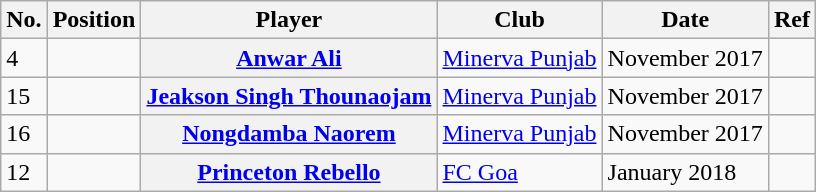<table class="wikitable plainrowheaders" style="text-align:center; text-align:left">
<tr>
<th>No.</th>
<th scope="col">Position</th>
<th scope="col">Player</th>
<th scope="col">Club</th>
<th scope="col">Date</th>
<th scope="col">Ref</th>
</tr>
<tr>
<td>4</td>
<td></td>
<th scope="row"> <a href='#'>Anwar Ali</a></th>
<td> <a href='#'>Minerva Punjab</a></td>
<td>November 2017</td>
<td></td>
</tr>
<tr>
<td>15</td>
<td></td>
<th scope="row"> <a href='#'>Jeakson Singh Thounaojam</a></th>
<td> <a href='#'>Minerva Punjab</a></td>
<td>November 2017</td>
<td></td>
</tr>
<tr>
<td>16</td>
<td></td>
<th scope="row"> <a href='#'>Nongdamba Naorem</a></th>
<td> <a href='#'>Minerva Punjab</a></td>
<td>November 2017</td>
<td></td>
</tr>
<tr>
<td>12</td>
<td></td>
<th scope="row"> <a href='#'>Princeton Rebello</a></th>
<td> <a href='#'>FC Goa</a></td>
<td>January 2018</td>
<td></td>
</tr>
</table>
